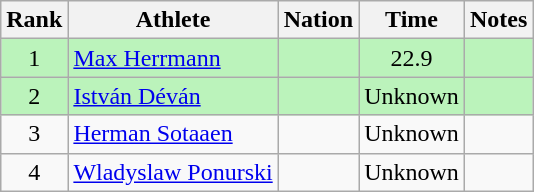<table class="wikitable sortable" style="text-align:center">
<tr>
<th>Rank</th>
<th>Athlete</th>
<th>Nation</th>
<th>Time</th>
<th>Notes</th>
</tr>
<tr bgcolor=bbf3bb>
<td>1</td>
<td align=left><a href='#'>Max Herrmann</a></td>
<td align=left></td>
<td>22.9</td>
<td></td>
</tr>
<tr bgcolor=bbf3bb>
<td>2</td>
<td align=left><a href='#'>István Déván</a></td>
<td align=left></td>
<td data-sort-value=30.0>Unknown</td>
<td></td>
</tr>
<tr>
<td>3</td>
<td align=left><a href='#'>Herman Sotaaen</a></td>
<td align=left></td>
<td data-sort-value=30.0>Unknown</td>
<td></td>
</tr>
<tr>
<td>4</td>
<td align=left><a href='#'>Wladyslaw Ponurski</a></td>
<td align=left></td>
<td data-sort-value=30.0>Unknown</td>
<td></td>
</tr>
</table>
